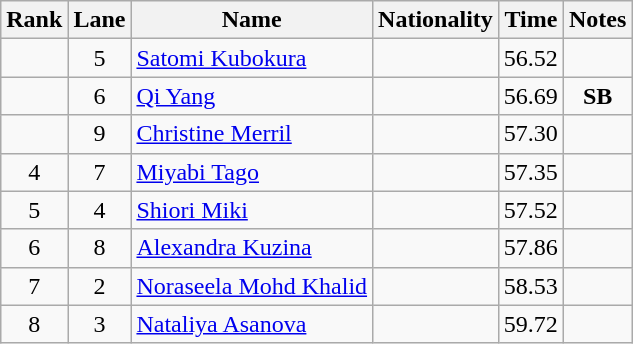<table class="wikitable sortable" style="text-align:center">
<tr>
<th>Rank</th>
<th>Lane</th>
<th>Name</th>
<th>Nationality</th>
<th>Time</th>
<th>Notes</th>
</tr>
<tr>
<td></td>
<td>5</td>
<td align="left"><a href='#'>Satomi Kubokura</a></td>
<td align=left></td>
<td>56.52</td>
<td></td>
</tr>
<tr>
<td></td>
<td>6</td>
<td align="left"><a href='#'>Qi Yang</a></td>
<td align=left></td>
<td>56.69</td>
<td><strong>SB</strong></td>
</tr>
<tr>
<td></td>
<td>9</td>
<td align="left"><a href='#'>Christine Merril</a></td>
<td align=left></td>
<td>57.30</td>
<td></td>
</tr>
<tr>
<td>4</td>
<td>7</td>
<td align="left"><a href='#'>Miyabi Tago</a></td>
<td align=left></td>
<td>57.35</td>
<td></td>
</tr>
<tr>
<td>5</td>
<td>4</td>
<td align="left"><a href='#'>Shiori Miki</a></td>
<td align=left></td>
<td>57.52</td>
<td></td>
</tr>
<tr>
<td>6</td>
<td>8</td>
<td align="left"><a href='#'>Alexandra Kuzina</a></td>
<td align=left></td>
<td>57.86</td>
<td></td>
</tr>
<tr>
<td>7</td>
<td>2</td>
<td align="left"><a href='#'>Noraseela Mohd Khalid</a></td>
<td align=left></td>
<td>58.53</td>
<td></td>
</tr>
<tr>
<td>8</td>
<td>3</td>
<td align="left"><a href='#'>Nataliya Asanova</a></td>
<td align=left></td>
<td>59.72</td>
<td></td>
</tr>
</table>
